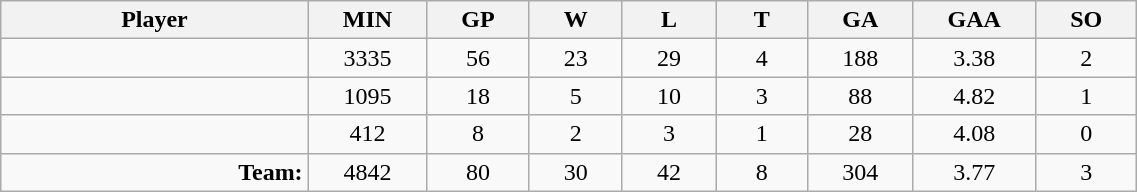<table class="wikitable sortable" width="60%">
<tr>
<th bgcolor="#DDDDFF" width="10%">Player</th>
<th width="3%" bgcolor="#DDDDFF" title="Minutes played">MIN</th>
<th width="3%" bgcolor="#DDDDFF" title="Games played in">GP</th>
<th width="3%" bgcolor="#DDDDFF" title="Wins">W</th>
<th width="3%" bgcolor="#DDDDFF"title="Losses">L</th>
<th width="3%" bgcolor="#DDDDFF" title="Ties">T</th>
<th width="3%" bgcolor="#DDDDFF" title="Goals against">GA</th>
<th width="3%" bgcolor="#DDDDFF" title="Goals against average">GAA</th>
<th width="3%" bgcolor="#DDDDFF"title="Shut-outs">SO</th>
</tr>
<tr align="center">
<td align="right"></td>
<td>3335</td>
<td>56</td>
<td>23</td>
<td>29</td>
<td>4</td>
<td>188</td>
<td>3.38</td>
<td>2</td>
</tr>
<tr align="center">
<td align="right"></td>
<td>1095</td>
<td>18</td>
<td>5</td>
<td>10</td>
<td>3</td>
<td>88</td>
<td>4.82</td>
<td>1</td>
</tr>
<tr align="center">
<td align="right"></td>
<td>412</td>
<td>8</td>
<td>2</td>
<td>3</td>
<td>1</td>
<td>28</td>
<td>4.08</td>
<td>0</td>
</tr>
<tr align="center">
<td align="right"><strong>Team:</strong></td>
<td>4842</td>
<td>80</td>
<td>30</td>
<td>42</td>
<td>8</td>
<td>304</td>
<td>3.77</td>
<td>3</td>
</tr>
</table>
